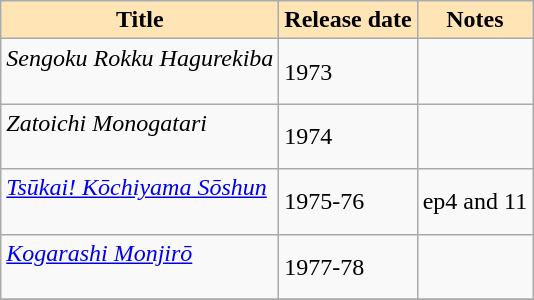<table class="wikitable">
<tr>
<th style="background:#FFE4B5;">Title</th>
<th style="background:#FFE4B5;">Release date</th>
<th style="background:#FFE4B5;">Notes</th>
</tr>
<tr>
<td><em>Sengoku Rokku Hagurekiba</em><br><br></td>
<td>1973</td>
<td></td>
</tr>
<tr>
<td><em>Zatoichi Monogatari</em><br><br></td>
<td>1974</td>
<td></td>
</tr>
<tr>
<td><em><a href='#'>Tsūkai! Kōchiyama Sōshun</a></em><br><br></td>
<td>1975-76</td>
<td>ep4 and 11</td>
</tr>
<tr>
<td><em><a href='#'>Kogarashi Monjirō</a></em><br><br></td>
<td>1977-78</td>
<td></td>
</tr>
<tr>
</tr>
</table>
